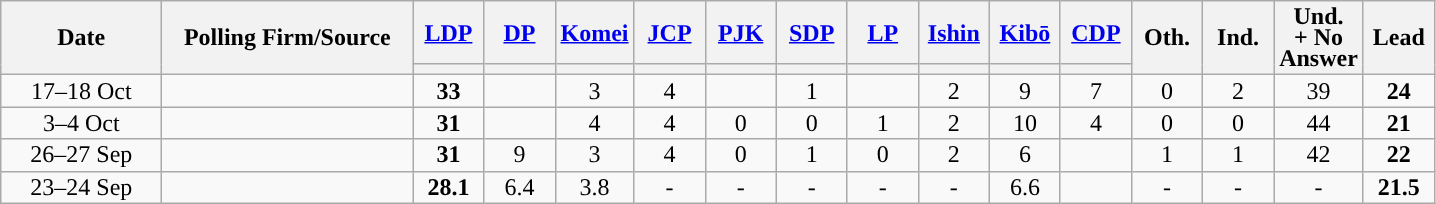<table class="wikitable collapsible collapsed" style="text-align:center;font-size:100%;line-height:14px">
<tr style="height:42px;">
<th style="width:100px;" rowspan="2">Date</th>
<th style="width:160px;" rowspan="2">Polling Firm/Source</th>
<th style="width:40px;"><a href='#'>LDP</a></th>
<th style="width:40px;"><a href='#'>DP</a></th>
<th style="width:40px;"><a href='#'>Komei</a></th>
<th style="width:40px;"><a href='#'>JCP</a></th>
<th style="width:40px;"><a href='#'>PJK</a></th>
<th style="width:40px;"><a href='#'>SDP</a></th>
<th style="width:40px;"><a href='#'>LP</a></th>
<th style="width:40px;"><a href='#'>Ishin</a></th>
<th style="width:40px;"><a href='#'>Kibō</a></th>
<th style="width:40px;"><a href='#'>CDP</a></th>
<th style="width:40px;" rowspan="2">Oth.</th>
<th style="width:40px;" rowspan="2">Ind.</th>
<th style="width:40px;" rowspan="2">Und.<br>+ No<br>Answer</th>
<th style="width:40px;" rowspan="2">Lead</th>
</tr>
<tr>
<th style="color:inherit;background:"></th>
<th style="color:inherit;background:"></th>
<th style="color:inherit;background:"></th>
<th style="color:inherit;background:"></th>
<th style="color:inherit;background:"></th>
<th style="color:inherit;background:"></th>
<th style="color:inherit;background:"></th>
<th style="color:inherit;background:"></th>
<th style="color:inherit;background:"></th>
<th style="color:inherit;background:"></th>
</tr>
<tr>
<td>17–18 Oct</td>
<td></td>
<td><strong>33</strong></td>
<td></td>
<td>3</td>
<td>4</td>
<td></td>
<td>1</td>
<td></td>
<td>2</td>
<td>9</td>
<td>7</td>
<td>0</td>
<td>2</td>
<td>39</td>
<td style="background:"><strong>24</strong></td>
</tr>
<tr>
<td>3–4 Oct</td>
<td></td>
<td><strong>31</strong></td>
<td></td>
<td>4</td>
<td>4</td>
<td>0</td>
<td>0</td>
<td>1</td>
<td>2</td>
<td>10</td>
<td>4</td>
<td>0</td>
<td>0</td>
<td>44</td>
<td style="background:"><strong>21</strong></td>
</tr>
<tr>
<td>26–27 Sep</td>
<td> </td>
<td><strong>31</strong></td>
<td>9</td>
<td>3</td>
<td>4</td>
<td>0</td>
<td>1</td>
<td>0</td>
<td>2</td>
<td>6</td>
<td></td>
<td>1</td>
<td>1</td>
<td>42</td>
<td style="background:"><strong>22</strong></td>
</tr>
<tr>
<td>23–24 Sep</td>
<td></td>
<td><strong>28.1</strong></td>
<td>6.4</td>
<td>3.8</td>
<td>-</td>
<td>-</td>
<td>-</td>
<td>-</td>
<td>-</td>
<td>6.6</td>
<td></td>
<td>-</td>
<td>-</td>
<td>-</td>
<td style="background:"><strong>21.5</strong></td>
</tr>
</table>
